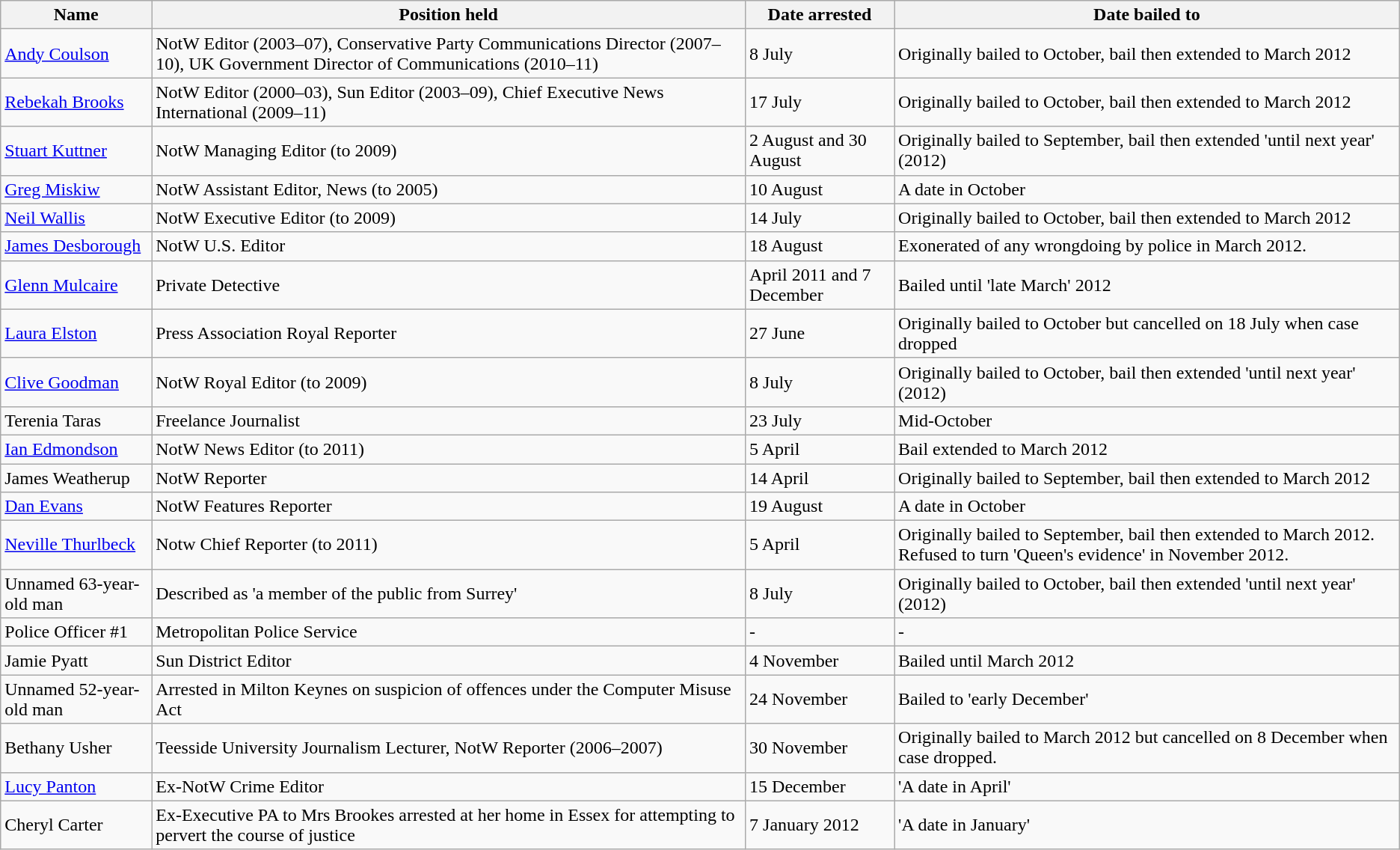<table class="wikitable">
<tr>
<th>Name</th>
<th>Position held</th>
<th>Date arrested</th>
<th>Date bailed to</th>
</tr>
<tr>
<td><a href='#'>Andy Coulson</a></td>
<td>NotW Editor (2003–07), Conservative Party Communications Director (2007–10), UK Government Director of Communications (2010–11)</td>
<td>8 July </td>
<td>Originally bailed to October, bail then extended to March 2012</td>
</tr>
<tr>
<td><a href='#'>Rebekah Brooks</a></td>
<td>NotW Editor (2000–03), Sun Editor (2003–09), Chief Executive News International (2009–11)</td>
<td>17 July </td>
<td>Originally bailed to October, bail then extended to March 2012</td>
</tr>
<tr>
<td><a href='#'>Stuart Kuttner</a></td>
<td>NotW Managing Editor (to 2009)</td>
<td>2 August and 30 August </td>
<td>Originally bailed to September, bail then extended 'until next year' (2012)</td>
</tr>
<tr>
<td><a href='#'>Greg Miskiw</a></td>
<td>NotW Assistant Editor, News (to 2005)</td>
<td>10 August </td>
<td>A date in October</td>
</tr>
<tr>
<td><a href='#'>Neil Wallis</a></td>
<td>NotW Executive Editor (to 2009)</td>
<td>14 July </td>
<td>Originally bailed to October, bail then extended to March 2012</td>
</tr>
<tr>
<td><a href='#'>James Desborough</a></td>
<td>NotW U.S. Editor</td>
<td>18 August </td>
<td>Exonerated of any wrongdoing by police in March 2012.</td>
</tr>
<tr>
<td><a href='#'>Glenn Mulcaire</a></td>
<td>Private Detective</td>
<td>April 2011 and 7 December</td>
<td>Bailed until 'late March' 2012</td>
</tr>
<tr>
<td><a href='#'>Laura Elston</a></td>
<td>Press Association Royal Reporter</td>
<td>27 June</td>
<td>Originally bailed to October but cancelled on 18 July when case dropped </td>
</tr>
<tr>
<td><a href='#'>Clive Goodman</a></td>
<td>NotW Royal Editor (to 2009)</td>
<td>8 July </td>
<td>Originally bailed to October, bail then extended 'until next year' (2012)</td>
</tr>
<tr>
<td>Terenia Taras</td>
<td>Freelance Journalist</td>
<td>23 July </td>
<td>Mid-October</td>
</tr>
<tr>
<td><a href='#'>Ian Edmondson</a></td>
<td>NotW News Editor (to 2011)</td>
<td>5 April</td>
<td>Bail extended to March 2012</td>
</tr>
<tr>
<td>James Weatherup</td>
<td>NotW Reporter</td>
<td>14 April </td>
<td>Originally bailed to September, bail then extended to March 2012</td>
</tr>
<tr>
<td><a href='#'>Dan Evans</a></td>
<td>NotW Features Reporter</td>
<td>19 August </td>
<td>A date in October</td>
</tr>
<tr>
<td><a href='#'>Neville Thurlbeck</a></td>
<td>Notw Chief Reporter (to 2011)</td>
<td>5 April</td>
<td>Originally bailed to September, bail then extended to March 2012. Refused to turn 'Queen's evidence' in November 2012.</td>
</tr>
<tr>
<td>Unnamed 63-year-old man</td>
<td>Described as 'a member of the public from Surrey' </td>
<td>8 July</td>
<td>Originally bailed to October, bail then extended 'until next year' (2012)</td>
</tr>
<tr>
<td>Police Officer #1</td>
<td>Metropolitan Police Service</td>
<td>-</td>
<td>-</td>
</tr>
<tr>
<td>Jamie Pyatt</td>
<td>Sun District Editor</td>
<td>4 November </td>
<td>Bailed until March 2012 </td>
</tr>
<tr>
<td>Unnamed 52-year-old man</td>
<td>Arrested in Milton Keynes on suspicion of offences under the Computer Misuse Act</td>
<td>24 November</td>
<td>Bailed to 'early December' </td>
</tr>
<tr>
<td>Bethany Usher</td>
<td>Teesside University Journalism Lecturer, NotW Reporter (2006–2007)</td>
<td>30 November </td>
<td>Originally bailed to March 2012 but cancelled on 8 December when case dropped.</td>
</tr>
<tr>
<td><a href='#'>Lucy Panton</a></td>
<td>Ex-NotW Crime Editor</td>
<td>15 December</td>
<td>'A date in April'</td>
</tr>
<tr>
<td>Cheryl Carter</td>
<td>Ex-Executive PA to Mrs Brookes arrested at her home in Essex for attempting to pervert the course of justice</td>
<td>7 January 2012</td>
<td>'A date in January'</td>
</tr>
</table>
